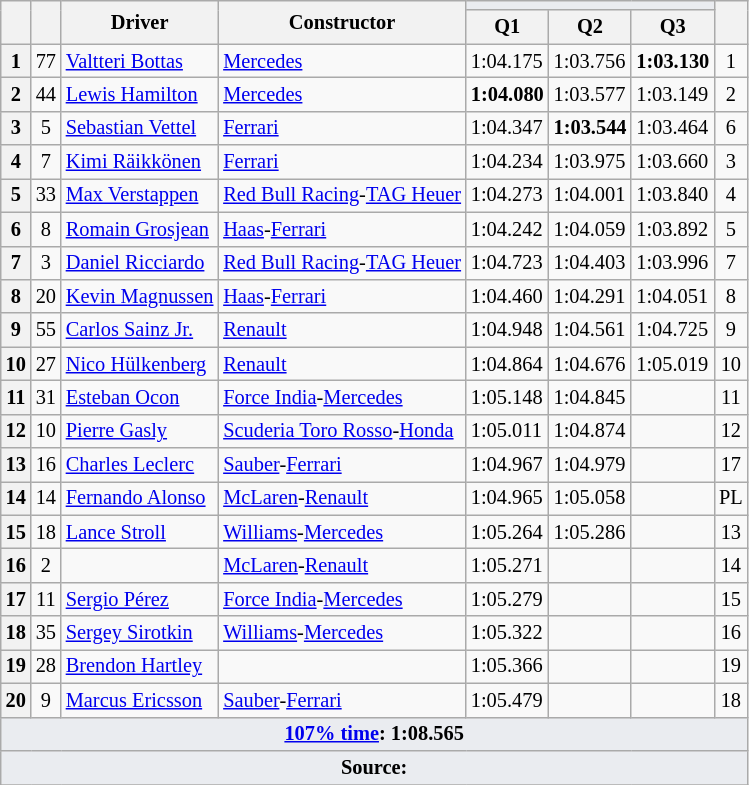<table class="wikitable sortable" style="font-size:85%">
<tr>
<th rowspan=2></th>
<th rowspan=2></th>
<th rowspan=2>Driver</th>
<th rowspan=2>Constructor</th>
<th style="background:#eaecf0; text-align:center;" colspan="3"></th>
<th rowspan=2></th>
</tr>
<tr>
<th>Q1</th>
<th>Q2</th>
<th>Q3</th>
</tr>
<tr>
<th>1</th>
<td align="center">77</td>
<td data-sort-value="BOT"> <a href='#'>Valtteri Bottas</a></td>
<td><a href='#'>Mercedes</a></td>
<td>1:04.175</td>
<td>1:03.756</td>
<td><strong>1:03.130</strong></td>
<td align="center">1</td>
</tr>
<tr>
<th>2</th>
<td align="center">44</td>
<td data-sort-value="HAM"> <a href='#'>Lewis Hamilton</a></td>
<td><a href='#'>Mercedes</a></td>
<td><strong>1:04.080</strong></td>
<td>1:03.577</td>
<td>1:03.149</td>
<td align="center">2</td>
</tr>
<tr>
<th>3</th>
<td align="center">5</td>
<td data-sort-value="VET"> <a href='#'>Sebastian Vettel</a></td>
<td><a href='#'>Ferrari</a></td>
<td>1:04.347</td>
<td><strong>1:03.544</strong></td>
<td>1:03.464</td>
<td align="center">6</td>
</tr>
<tr>
<th>4</th>
<td align="center">7</td>
<td data-sort-value="RAI"> <a href='#'>Kimi Räikkönen</a></td>
<td><a href='#'>Ferrari</a></td>
<td>1:04.234</td>
<td>1:03.975</td>
<td>1:03.660</td>
<td align="center">3</td>
</tr>
<tr>
<th>5</th>
<td align="center">33</td>
<td data-sort-value="VER"> <a href='#'>Max Verstappen</a></td>
<td><a href='#'>Red Bull Racing</a>-<a href='#'>TAG Heuer</a></td>
<td>1:04.273</td>
<td>1:04.001</td>
<td>1:03.840</td>
<td align="center">4</td>
</tr>
<tr>
<th>6</th>
<td align="center">8</td>
<td data-sort-value="GRO"> <a href='#'>Romain Grosjean</a></td>
<td><a href='#'>Haas</a>-<a href='#'>Ferrari</a></td>
<td>1:04.242</td>
<td>1:04.059</td>
<td>1:03.892</td>
<td align="center">5</td>
</tr>
<tr>
<th>7</th>
<td align="center">3</td>
<td data-sort-value="RIC"> <a href='#'>Daniel Ricciardo</a></td>
<td><a href='#'>Red Bull Racing</a>-<a href='#'>TAG Heuer</a></td>
<td>1:04.723</td>
<td>1:04.403</td>
<td>1:03.996</td>
<td align="center">7</td>
</tr>
<tr>
<th>8</th>
<td align="center">20</td>
<td data-sort-value="MAG"> <a href='#'>Kevin Magnussen</a></td>
<td><a href='#'>Haas</a>-<a href='#'>Ferrari</a></td>
<td>1:04.460</td>
<td>1:04.291</td>
<td>1:04.051</td>
<td align="center">8</td>
</tr>
<tr>
<th>9</th>
<td align="center">55</td>
<td data-sort-value="SAI"> <a href='#'>Carlos Sainz Jr.</a></td>
<td><a href='#'>Renault</a></td>
<td>1:04.948</td>
<td>1:04.561</td>
<td>1:04.725</td>
<td align="center">9</td>
</tr>
<tr>
<th>10</th>
<td align="center">27</td>
<td data-sort-value="HUL"> <a href='#'>Nico Hülkenberg</a></td>
<td><a href='#'>Renault</a></td>
<td>1:04.864</td>
<td>1:04.676</td>
<td>1:05.019</td>
<td align="center">10</td>
</tr>
<tr>
<th>11</th>
<td align="center">31</td>
<td data-sort-value="OCO"> <a href='#'>Esteban Ocon</a></td>
<td><a href='#'>Force India</a>-<a href='#'>Mercedes</a></td>
<td>1:05.148</td>
<td>1:04.845</td>
<td></td>
<td align="center">11</td>
</tr>
<tr>
<th>12</th>
<td align="center">10</td>
<td data-sort-value="GAS"> <a href='#'>Pierre Gasly</a></td>
<td><a href='#'>Scuderia Toro Rosso</a>-<a href='#'>Honda</a></td>
<td>1:05.011</td>
<td>1:04.874</td>
<td></td>
<td align="center">12</td>
</tr>
<tr>
<th>13</th>
<td align="center">16</td>
<td data-sort-value="LEC"> <a href='#'>Charles Leclerc</a></td>
<td><a href='#'>Sauber</a>-<a href='#'>Ferrari</a></td>
<td>1:04.967</td>
<td>1:04.979</td>
<td></td>
<td align="center">17</td>
</tr>
<tr>
<th>14</th>
<td align="center">14</td>
<td data-sort-value="ALO"> <a href='#'>Fernando Alonso</a></td>
<td><a href='#'>McLaren</a>-<a href='#'>Renault</a></td>
<td>1:04.965</td>
<td>1:05.058</td>
<td></td>
<td align="center">PL</td>
</tr>
<tr>
<th>15</th>
<td align="center">18</td>
<td data-sort-value="STR"> <a href='#'>Lance Stroll</a></td>
<td><a href='#'>Williams</a>-<a href='#'>Mercedes</a></td>
<td>1:05.264</td>
<td>1:05.286</td>
<td></td>
<td align="center">13</td>
</tr>
<tr>
<th>16</th>
<td align="center">2</td>
<td data-sort-value="VAN"></td>
<td><a href='#'>McLaren</a>-<a href='#'>Renault</a></td>
<td>1:05.271</td>
<td></td>
<td></td>
<td align="center">14</td>
</tr>
<tr>
<th>17</th>
<td align="center">11</td>
<td data-sort-value="PER"> <a href='#'>Sergio Pérez</a></td>
<td><a href='#'>Force India</a>-<a href='#'>Mercedes</a></td>
<td>1:05.279</td>
<td></td>
<td></td>
<td align="center">15</td>
</tr>
<tr>
<th>18</th>
<td align="center">35</td>
<td data-sort-value="SIR"> <a href='#'>Sergey Sirotkin</a></td>
<td><a href='#'>Williams</a>-<a href='#'>Mercedes</a></td>
<td>1:05.322</td>
<td></td>
<td></td>
<td align="center">16</td>
</tr>
<tr>
<th>19</th>
<td align="center">28</td>
<td data-sort-value="HAR"> <a href='#'>Brendon Hartley</a></td>
<td></td>
<td>1:05.366</td>
<td></td>
<td></td>
<td align="center">19</td>
</tr>
<tr>
<th>20</th>
<td align="center">9</td>
<td data-sort-value="ERI"> <a href='#'>Marcus Ericsson</a></td>
<td><a href='#'>Sauber</a>-<a href='#'>Ferrari</a></td>
<td>1:05.479</td>
<td></td>
<td></td>
<td align="center">18</td>
</tr>
<tr>
<td style="background:#eaecf0; text-align:center;" colspan="8"><strong><a href='#'>107% time</a>: 1:08.565</strong></td>
</tr>
<tr>
<td style="background:#eaecf0; text-align:center;" colspan="8"><strong>Source:</strong></td>
</tr>
<tr>
</tr>
</table>
